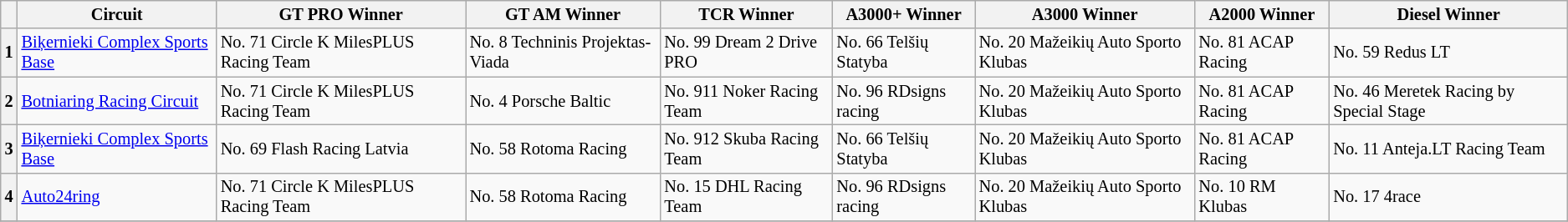<table class="wikitable" style="font-size: 85%">
<tr>
<th></th>
<th>Circuit</th>
<th>GT PRO Winner</th>
<th>GT AM Winner</th>
<th>TCR Winner</th>
<th>A3000+ Winner</th>
<th>A3000 Winner</th>
<th>A2000 Winner</th>
<th>Diesel Winner</th>
</tr>
<tr>
<th>1</th>
<td> <a href='#'>Biķernieki Complex Sports Base</a></td>
<td> No. 71 Circle K MilesPLUS Racing Team</td>
<td> No. 8 Techninis Projektas-Viada</td>
<td> No. 99 Dream 2 Drive PRO</td>
<td> No. 66 Telšių Statyba</td>
<td> No. 20 Mažeikių Auto Sporto Klubas</td>
<td> No. 81 ACAP Racing</td>
<td> No. 59 Redus LT</td>
</tr>
<tr>
<th>2</th>
<td> <a href='#'>Botniaring Racing Circuit</a></td>
<td> No. 71 Circle K MilesPLUS Racing Team</td>
<td> No. 4 Porsche Baltic</td>
<td> No. 911 Noker Racing Team</td>
<td> No. 96 RDsigns racing</td>
<td> No. 20 Mažeikių Auto Sporto Klubas</td>
<td> No. 81 ACAP Racing</td>
<td> No. 46 Meretek Racing by Special Stage</td>
</tr>
<tr>
<th>3</th>
<td> <a href='#'>Biķernieki Complex Sports Base</a></td>
<td> No. 69 Flash Racing Latvia</td>
<td> No. 58 Rotoma Racing</td>
<td> No. 912 Skuba Racing Team</td>
<td> No. 66 Telšių Statyba</td>
<td> No. 20 Mažeikių Auto Sporto Klubas</td>
<td> No. 81 ACAP Racing</td>
<td> No. 11 Anteja.LT Racing Team</td>
</tr>
<tr>
<th>4</th>
<td> <a href='#'>Auto24ring</a></td>
<td> No. 71 Circle K MilesPLUS Racing Team</td>
<td> No. 58 Rotoma Racing</td>
<td> No. 15 DHL Racing Team</td>
<td> No. 96 RDsigns racing</td>
<td> No. 20 Mažeikių Auto Sporto Klubas</td>
<td> No. 10 RM Klubas</td>
<td> No. 17 4race</td>
</tr>
<tr>
</tr>
</table>
